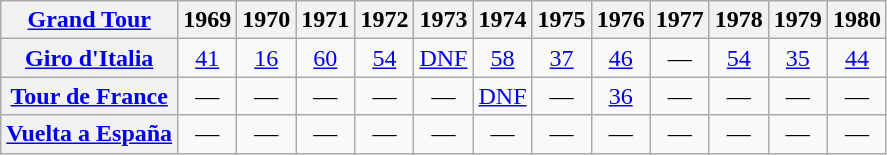<table class="wikitable plainrowheaders">
<tr>
<th scope="col"><a href='#'>Grand Tour</a></th>
<th scope="col">1969</th>
<th scope="col">1970</th>
<th scope="col">1971</th>
<th scope="col">1972</th>
<th scope="col">1973</th>
<th scope="col">1974</th>
<th scope="col">1975</th>
<th scope="col">1976</th>
<th scope="col">1977</th>
<th scope="col">1978</th>
<th scope="col">1979</th>
<th scope="col">1980</th>
</tr>
<tr style="text-align:center;">
<th scope="row"> <a href='#'>Giro d'Italia</a></th>
<td><a href='#'>41</a></td>
<td><a href='#'>16</a></td>
<td><a href='#'>60</a></td>
<td><a href='#'>54</a></td>
<td><a href='#'>DNF</a></td>
<td><a href='#'>58</a></td>
<td><a href='#'>37</a></td>
<td><a href='#'>46</a></td>
<td>—</td>
<td><a href='#'>54</a></td>
<td><a href='#'>35</a></td>
<td><a href='#'>44</a></td>
</tr>
<tr style="text-align:center;">
<th scope="row"> <a href='#'>Tour de France</a></th>
<td>—</td>
<td>—</td>
<td>—</td>
<td>—</td>
<td>—</td>
<td><a href='#'>DNF</a></td>
<td>—</td>
<td><a href='#'>36</a></td>
<td>—</td>
<td>—</td>
<td>—</td>
<td>—</td>
</tr>
<tr style="text-align:center;">
<th scope="row"> <a href='#'>Vuelta a España</a></th>
<td>—</td>
<td>—</td>
<td>—</td>
<td>—</td>
<td>—</td>
<td>—</td>
<td>—</td>
<td>—</td>
<td>—</td>
<td>—</td>
<td>—</td>
<td>—</td>
</tr>
</table>
